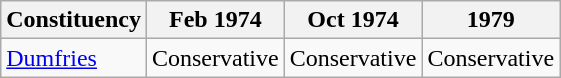<table class="wikitable">
<tr>
<th>Constituency</th>
<th>Feb 1974</th>
<th>Oct 1974</th>
<th>1979</th>
</tr>
<tr>
<td><a href='#'>Dumfries</a></td>
<td bgcolor=>Conservative</td>
<td bgcolor=>Conservative</td>
<td bgcolor=>Conservative</td>
</tr>
</table>
